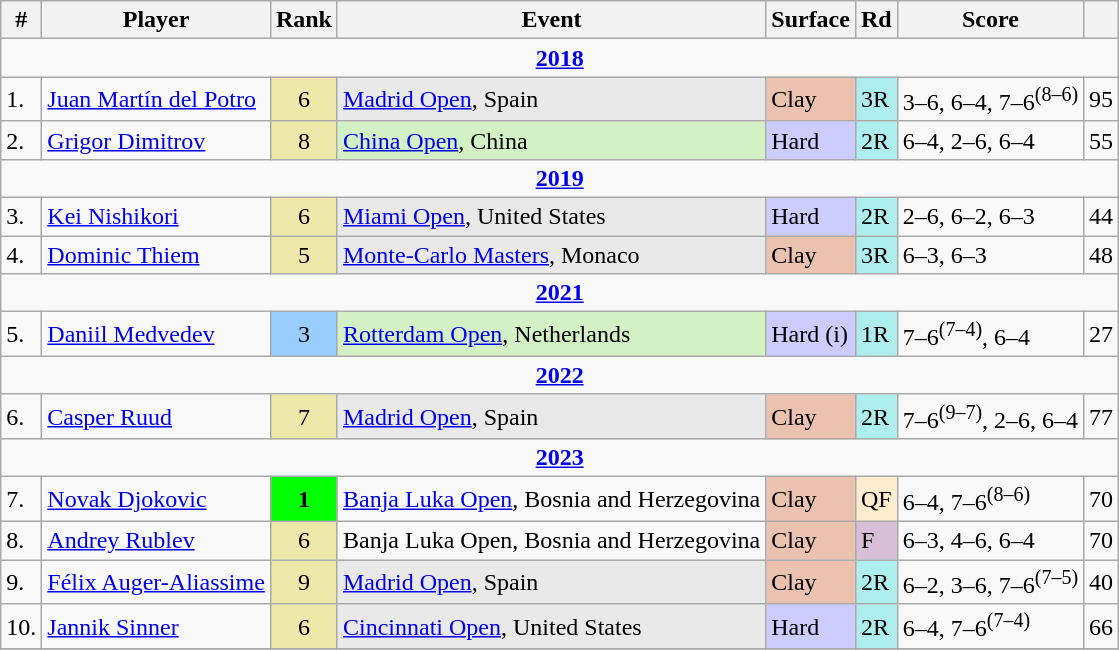<table class="wikitable sortable">
<tr>
<th>#</th>
<th>Player</th>
<th>Rank</th>
<th>Event</th>
<th>Surface</th>
<th>Rd</th>
<th class="unsortable">Score</th>
<th></th>
</tr>
<tr>
<td colspan="8" style="text-align:center"><strong><a href='#'>2018</a></strong></td>
</tr>
<tr>
<td>1.</td>
<td> <a href='#'>Juan Martín del Potro</a></td>
<td style="background:#eee8aa; text-align:center;">6</td>
<td style="background:#e9e9e9;"><a href='#'>Madrid Open</a>, Spain</td>
<td style="background:#ebc2af;">Clay</td>
<td bgcolor=afeeee>3R</td>
<td>3–6, 6–4, 7–6<sup>(8–6)</sup></td>
<td style=text-align:center>95</td>
</tr>
<tr>
<td>2.</td>
<td> <a href='#'>Grigor Dimitrov</a></td>
<td style="background:#eee8aa; text-align:center;">8</td>
<td style="background:#d4f1c5;"><a href='#'>China Open</a>, China</td>
<td style="background:#ccf;">Hard</td>
<td bgcolor=afeeee>2R</td>
<td>6–4, 2–6, 6–4</td>
<td style=text-align:center>55</td>
</tr>
<tr>
<td colspan="8" style="text-align:center"><strong><a href='#'>2019</a></strong></td>
</tr>
<tr>
<td>3.</td>
<td> <a href='#'>Kei Nishikori</a></td>
<td style="background:#eee8aa; text-align:center;">6</td>
<td style="background:#e9e9e9;"><a href='#'>Miami Open</a>, United States</td>
<td style="background:#ccf;">Hard</td>
<td bgcolor=afeeee>2R</td>
<td>2–6, 6–2, 6–3</td>
<td style=text-align:center>44</td>
</tr>
<tr>
<td>4.</td>
<td> <a href='#'>Dominic Thiem</a></td>
<td style="background:#eee8aa; text-align:center;">5</td>
<td bgcolor=e9e9e9><a href='#'>Monte-Carlo Masters</a>, Monaco</td>
<td style="background:#ebc2af;">Clay</td>
<td bgcolor=afeeee>3R</td>
<td>6–3, 6–3</td>
<td style=text-align:center>48</td>
</tr>
<tr>
<td colspan="8" style="text-align:center"><strong><a href='#'>2021</a></strong></td>
</tr>
<tr>
<td>5.</td>
<td> <a href='#'>Daniil Medvedev</a></td>
<td style="background:#9cf; text-align:center;">3</td>
<td style="background:#d4f1c5;"><a href='#'>Rotterdam Open</a>, Netherlands</td>
<td style="background:#ccf;">Hard (i)</td>
<td bgcolor=afeeee>1R</td>
<td>7–6<sup>(7–4)</sup>, 6–4</td>
<td style=text-align:center>27</td>
</tr>
<tr>
<td colspan="8" style="text-align:center"><strong><a href='#'>2022</a></strong></td>
</tr>
<tr>
<td>6.</td>
<td> <a href='#'>Casper Ruud</a></td>
<td style="background:#eee8aa; text-align:center;">7</td>
<td style="background:#e9e9e9;"><a href='#'>Madrid Open</a>, Spain</td>
<td style="background:#ebc2af;">Clay</td>
<td bgcolor=afeeee>2R</td>
<td>7–6<sup>(9–7)</sup>, 2–6, 6–4</td>
<td style=text-align:center>77</td>
</tr>
<tr>
<td colspan="8" style="text-align:center"><strong><a href='#'>2023</a></strong></td>
</tr>
<tr>
<td>7.</td>
<td> <a href='#'>Novak Djokovic</a></td>
<td style="background:lime; text-align:center;"><strong>1</strong></td>
<td><a href='#'>Banja Luka Open</a>, Bosnia and Herzegovina</td>
<td style="background:#ebc2af;">Clay</td>
<td bgcolor=ffebcd>QF</td>
<td>6–4, 7–6<sup>(8–6)</sup></td>
<td style=text-align:center>70</td>
</tr>
<tr>
<td>8.</td>
<td> <a href='#'>Andrey Rublev</a></td>
<td style="background:#eee8aa; text-align:center;">6</td>
<td>Banja Luka Open, Bosnia and Herzegovina</td>
<td style="background:#ebc2af;">Clay</td>
<td bgcolor=thistle>F</td>
<td>6–3, 4–6, 6–4</td>
<td style=text-align:center>70</td>
</tr>
<tr>
<td>9.</td>
<td> <a href='#'>Félix Auger-Aliassime</a></td>
<td bgcolor=EEE8AA style=text-align:center>9</td>
<td bgcolor=e9e9e9><a href='#'>Madrid Open</a>, Spain</td>
<td bgcolor=ebc2af>Clay</td>
<td bgcolor=afeeee>2R</td>
<td>6–2, 3–6, 7–6<sup>(7–5)</sup></td>
<td style=text-align:center>40</td>
</tr>
<tr>
<td>10.</td>
<td> <a href='#'>Jannik Sinner</a></td>
<td bgcolor=EEE8AA style=text-align:center>6</td>
<td bgcolor=e9e9e9><a href='#'>Cincinnati Open</a>, United States</td>
<td bgcolor=ccccff>Hard</td>
<td bgcolor=afeeee>2R</td>
<td>6–4, 7–6<sup>(7–4)</sup></td>
<td style=text-align:center>66</td>
</tr>
<tr>
</tr>
</table>
